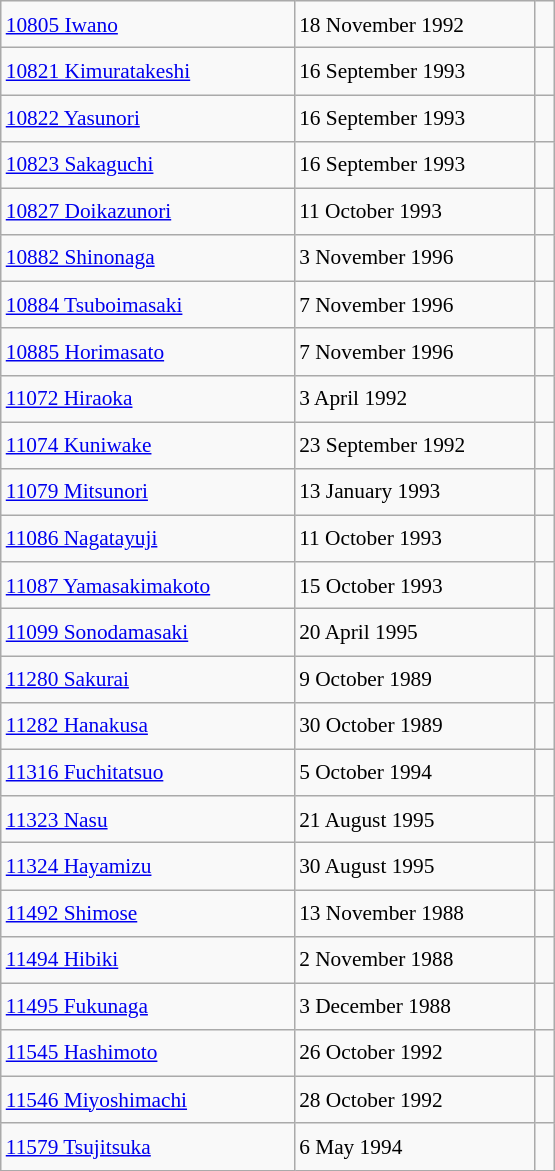<table class="wikitable" style="font-size: 89%; float: left; width: 26em; margin-right: 1em; line-height: 1.65em">
<tr>
<td><a href='#'>10805 Iwano</a></td>
<td>18 November 1992</td>
<td><small></small> </td>
</tr>
<tr>
<td><a href='#'>10821 Kimuratakeshi</a></td>
<td>16 September 1993</td>
<td><small></small> </td>
</tr>
<tr>
<td><a href='#'>10822 Yasunori</a></td>
<td>16 September 1993</td>
<td><small></small> </td>
</tr>
<tr>
<td><a href='#'>10823 Sakaguchi</a></td>
<td>16 September 1993</td>
<td><small></small> </td>
</tr>
<tr>
<td><a href='#'>10827 Doikazunori</a></td>
<td>11 October 1993</td>
<td><small></small> </td>
</tr>
<tr>
<td><a href='#'>10882 Shinonaga</a></td>
<td>3 November 1996</td>
<td><small></small> </td>
</tr>
<tr>
<td><a href='#'>10884 Tsuboimasaki</a></td>
<td>7 November 1996</td>
<td><small></small> </td>
</tr>
<tr>
<td><a href='#'>10885 Horimasato</a></td>
<td>7 November 1996</td>
<td><small></small> </td>
</tr>
<tr>
<td><a href='#'>11072 Hiraoka</a></td>
<td>3 April 1992</td>
<td><small></small> </td>
</tr>
<tr>
<td><a href='#'>11074 Kuniwake</a></td>
<td>23 September 1992</td>
<td><small></small> </td>
</tr>
<tr>
<td><a href='#'>11079 Mitsunori</a></td>
<td>13 January 1993</td>
<td><small></small> </td>
</tr>
<tr>
<td><a href='#'>11086 Nagatayuji</a></td>
<td>11 October 1993</td>
<td><small></small> </td>
</tr>
<tr>
<td><a href='#'>11087 Yamasakimakoto</a></td>
<td>15 October 1993</td>
<td><small></small> </td>
</tr>
<tr>
<td><a href='#'>11099 Sonodamasaki</a></td>
<td>20 April 1995</td>
<td><small></small> </td>
</tr>
<tr>
<td><a href='#'>11280 Sakurai</a></td>
<td>9 October 1989</td>
<td><small></small> </td>
</tr>
<tr>
<td><a href='#'>11282 Hanakusa</a></td>
<td>30 October 1989</td>
<td><small></small> </td>
</tr>
<tr>
<td><a href='#'>11316 Fuchitatsuo</a></td>
<td>5 October 1994</td>
<td><small></small> </td>
</tr>
<tr>
<td><a href='#'>11323 Nasu</a></td>
<td>21 August 1995</td>
<td><small></small> </td>
</tr>
<tr>
<td><a href='#'>11324 Hayamizu</a></td>
<td>30 August 1995</td>
<td><small></small> </td>
</tr>
<tr>
<td><a href='#'>11492 Shimose</a></td>
<td>13 November 1988</td>
<td><small></small> </td>
</tr>
<tr>
<td><a href='#'>11494 Hibiki</a></td>
<td>2 November 1988</td>
<td><small></small> </td>
</tr>
<tr>
<td><a href='#'>11495 Fukunaga</a></td>
<td>3 December 1988</td>
<td><small></small> </td>
</tr>
<tr>
<td><a href='#'>11545 Hashimoto</a></td>
<td>26 October 1992</td>
<td><small></small> </td>
</tr>
<tr>
<td><a href='#'>11546 Miyoshimachi</a></td>
<td>28 October 1992</td>
<td><small></small> </td>
</tr>
<tr>
<td><a href='#'>11579 Tsujitsuka</a></td>
<td>6 May 1994</td>
<td><small></small> </td>
</tr>
</table>
